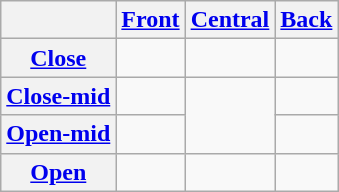<table class="wikitable" style="text-align:center">
<tr>
<th></th>
<th><a href='#'>Front</a></th>
<th><a href='#'>Central</a></th>
<th><a href='#'>Back</a></th>
</tr>
<tr align="center">
<th><a href='#'>Close</a></th>
<td></td>
<td></td>
<td></td>
</tr>
<tr align="center">
<th><a href='#'>Close-mid</a></th>
<td></td>
<td rowspan="2"></td>
<td></td>
</tr>
<tr>
<th><a href='#'>Open-mid</a></th>
<td></td>
<td></td>
</tr>
<tr align="center">
<th><a href='#'>Open</a></th>
<td></td>
<td></td>
<td></td>
</tr>
</table>
